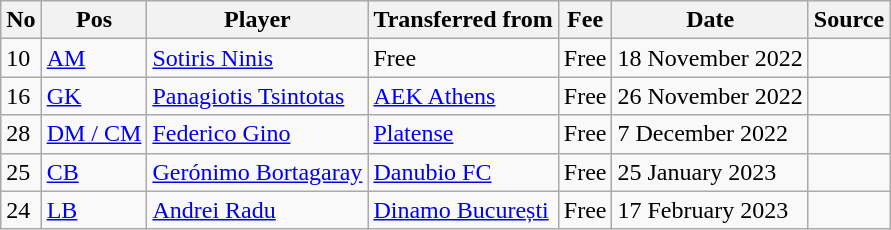<table class="wikitable">
<tr>
<th>No</th>
<th>Pos</th>
<th>Player</th>
<th>Transferred from</th>
<th>Fee</th>
<th>Date</th>
<th>Source</th>
</tr>
<tr>
<td>10</td>
<td><a href='#'>AM</a></td>
<td><a href='#'>Sotiris Ninis</a></td>
<td>Free</td>
<td>Free</td>
<td>18 November 2022</td>
<td></td>
</tr>
<tr>
<td>16</td>
<td><a href='#'>GK</a></td>
<td><a href='#'>Panagiotis Tsintotas</a></td>
<td><a href='#'>AEK Athens</a></td>
<td>Free</td>
<td>26 November 2022</td>
<td></td>
</tr>
<tr>
<td>28</td>
<td><a href='#'>DM / CM</a></td>
<td><a href='#'>Federico Gino</a></td>
<td><a href='#'>Platense</a></td>
<td>Free</td>
<td>7 December 2022</td>
<td></td>
</tr>
<tr>
<td>25</td>
<td><a href='#'>CB</a></td>
<td><a href='#'>Gerónimo Bortagaray</a></td>
<td><a href='#'>Danubio FC</a></td>
<td>Free</td>
<td>25 January 2023</td>
<td></td>
</tr>
<tr>
<td>24</td>
<td><a href='#'>LB</a></td>
<td><a href='#'>Andrei Radu</a></td>
<td><a href='#'>Dinamo București</a></td>
<td>Free</td>
<td>17 February 2023</td>
<td></td>
</tr>
</table>
